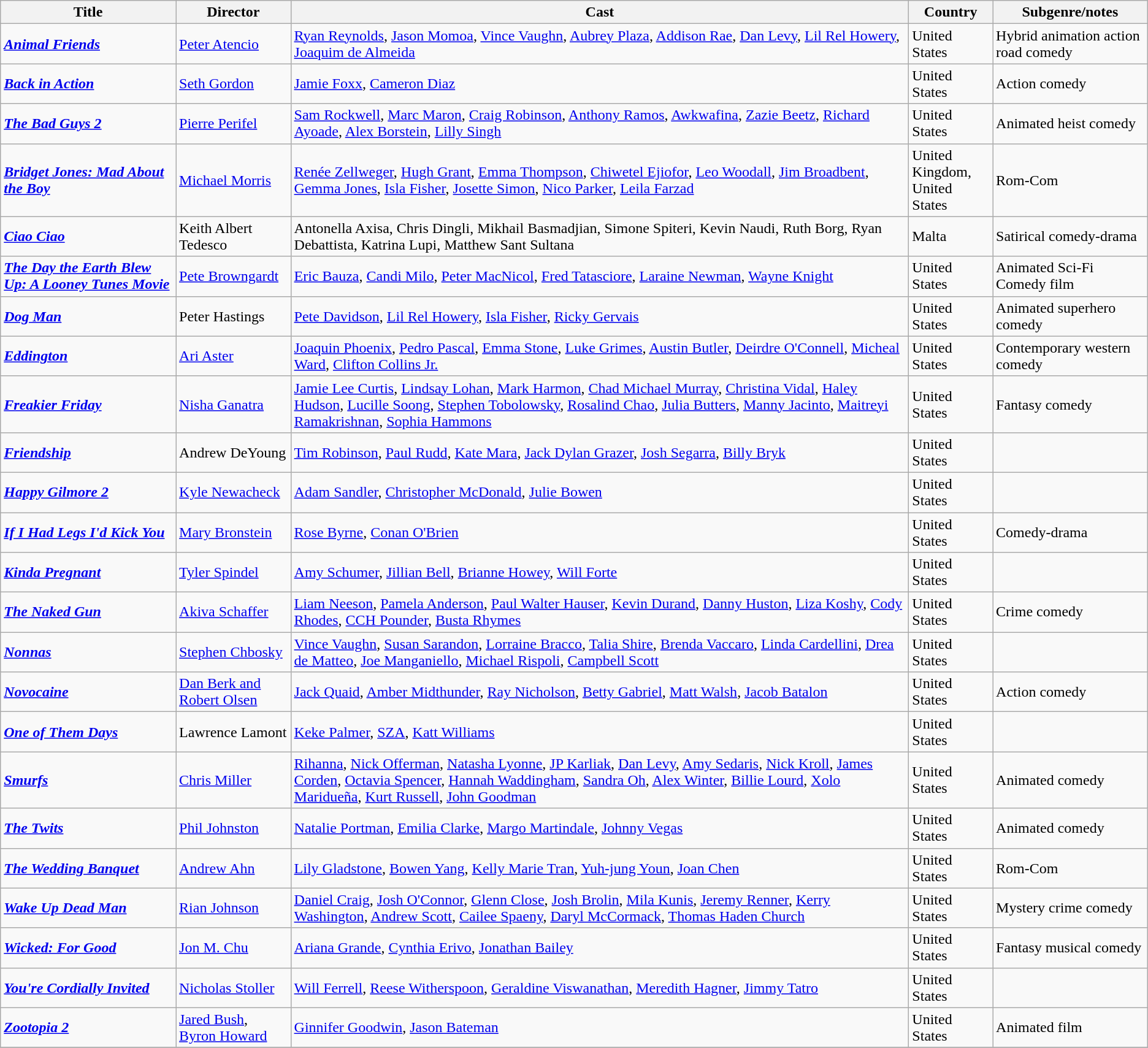<table class="wikitable sortable">
<tr>
<th>Title</th>
<th>Director</th>
<th>Cast</th>
<th>Country</th>
<th>Subgenre/notes</th>
</tr>
<tr>
<td><strong><em><a href='#'>Animal Friends</a></em></strong></td>
<td><a href='#'>Peter Atencio</a></td>
<td><a href='#'>Ryan Reynolds</a>, <a href='#'>Jason Momoa</a>, <a href='#'>Vince Vaughn</a>, <a href='#'>Aubrey Plaza</a>, <a href='#'>Addison Rae</a>, <a href='#'>Dan Levy</a>, <a href='#'>Lil Rel Howery</a>, <a href='#'>Joaquim de Almeida</a></td>
<td>United States</td>
<td>Hybrid animation action road comedy</td>
</tr>
<tr>
<td><strong><em><a href='#'>Back in Action</a></em></strong></td>
<td><a href='#'>Seth Gordon</a></td>
<td><a href='#'>Jamie Foxx</a>, <a href='#'>Cameron Diaz</a></td>
<td>United States</td>
<td>Action comedy</td>
</tr>
<tr>
<td><strong><em><a href='#'>The Bad Guys 2</a></em></strong></td>
<td><a href='#'>Pierre Perifel</a></td>
<td><a href='#'>Sam Rockwell</a>, <a href='#'>Marc Maron</a>, <a href='#'>Craig Robinson</a>, <a href='#'>Anthony Ramos</a>, <a href='#'>Awkwafina</a>, <a href='#'>Zazie Beetz</a>, <a href='#'>Richard Ayoade</a>, <a href='#'>Alex Borstein</a>, <a href='#'>Lilly Singh</a></td>
<td>United States</td>
<td>Animated heist comedy</td>
</tr>
<tr>
<td><strong><em><a href='#'>Bridget Jones: Mad About the Boy</a></em></strong></td>
<td><a href='#'>Michael Morris</a></td>
<td><a href='#'>Renée Zellweger</a>, <a href='#'>Hugh Grant</a>, <a href='#'>Emma Thompson</a>, <a href='#'>Chiwetel Ejiofor</a>, <a href='#'>Leo Woodall</a>, <a href='#'>Jim Broadbent</a>, <a href='#'>Gemma Jones</a>, <a href='#'>Isla Fisher</a>, <a href='#'>Josette Simon</a>, <a href='#'>Nico Parker</a>, <a href='#'>Leila Farzad</a></td>
<td>United Kingdom,<br>United States</td>
<td>Rom-Com</td>
</tr>
<tr>
<td><em><a href='#'><strong>Ciao Ciao</strong></a></em></td>
<td>Keith Albert Tedesco</td>
<td>Antonella Axisa, Chris Dingli, Mikhail Basmadjian, Simone Spiteri, Kevin Naudi, Ruth Borg, Ryan Debattista, Katrina Lupi, Matthew Sant Sultana</td>
<td>Malta</td>
<td>Satirical comedy-drama</td>
</tr>
<tr>
<td><strong><em><a href='#'>The Day the Earth Blew Up: A Looney Tunes Movie</a></em></strong></td>
<td><a href='#'>Pete Browngardt</a></td>
<td><a href='#'>Eric Bauza</a>, <a href='#'>Candi Milo</a>, <a href='#'>Peter MacNicol</a>, <a href='#'>Fred Tatasciore</a>, <a href='#'>Laraine Newman</a>, <a href='#'>Wayne Knight</a></td>
<td>United States</td>
<td>Animated Sci-Fi Comedy film</td>
</tr>
<tr>
<td><strong><em><a href='#'>Dog Man</a></em></strong></td>
<td>Peter Hastings</td>
<td><a href='#'>Pete Davidson</a>, <a href='#'>Lil Rel Howery</a>, <a href='#'>Isla Fisher</a>, <a href='#'>Ricky Gervais</a></td>
<td>United States</td>
<td>Animated superhero comedy</td>
</tr>
<tr>
<td><strong><em><a href='#'>Eddington</a></em></strong></td>
<td><a href='#'>Ari Aster</a></td>
<td><a href='#'>Joaquin Phoenix</a>, <a href='#'>Pedro Pascal</a>, <a href='#'>Emma Stone</a>, <a href='#'>Luke Grimes</a>, <a href='#'>Austin Butler</a>, <a href='#'>Deirdre O'Connell</a>, <a href='#'>Micheal Ward</a>, <a href='#'>Clifton Collins Jr.</a></td>
<td>United States</td>
<td>Contemporary western comedy</td>
</tr>
<tr>
<td><strong><em><a href='#'>Freakier Friday</a></em></strong></td>
<td><a href='#'>Nisha Ganatra</a></td>
<td><a href='#'>Jamie Lee Curtis</a>, <a href='#'>Lindsay Lohan</a>, <a href='#'>Mark Harmon</a>, <a href='#'>Chad Michael Murray</a>, <a href='#'>Christina Vidal</a>, <a href='#'>Haley Hudson</a>, <a href='#'>Lucille Soong</a>, <a href='#'>Stephen Tobolowsky</a>, <a href='#'>Rosalind Chao</a>, <a href='#'>Julia Butters</a>, <a href='#'>Manny Jacinto</a>, <a href='#'>Maitreyi Ramakrishnan</a>, <a href='#'>Sophia Hammons</a></td>
<td>United States</td>
<td>Fantasy comedy</td>
</tr>
<tr>
<td><strong><em><a href='#'>Friendship</a></em></strong></td>
<td>Andrew DeYoung</td>
<td><a href='#'>Tim Robinson</a>, <a href='#'>Paul Rudd</a>, <a href='#'>Kate Mara</a>, <a href='#'>Jack Dylan Grazer</a>, <a href='#'>Josh Segarra</a>, <a href='#'>Billy Bryk</a></td>
<td>United States</td>
<td></td>
</tr>
<tr>
<td><strong><em><a href='#'>Happy Gilmore 2</a></em></strong></td>
<td><a href='#'>Kyle Newacheck</a></td>
<td><a href='#'>Adam Sandler</a>, <a href='#'>Christopher McDonald</a>, <a href='#'>Julie Bowen</a></td>
<td>United States</td>
<td></td>
</tr>
<tr>
<td><strong><em><a href='#'>If I Had Legs I'd Kick You</a></em></strong></td>
<td><a href='#'>Mary Bronstein</a></td>
<td><a href='#'>Rose Byrne</a>, <a href='#'>Conan O'Brien</a></td>
<td>United States</td>
<td>Comedy-drama</td>
</tr>
<tr>
<td><strong><em><a href='#'>Kinda Pregnant</a></em></strong></td>
<td><a href='#'>Tyler Spindel</a></td>
<td><a href='#'>Amy Schumer</a>, <a href='#'>Jillian Bell</a>, <a href='#'>Brianne Howey</a>, <a href='#'>Will Forte</a></td>
<td>United States</td>
<td></td>
</tr>
<tr>
<td><strong><em><a href='#'>The Naked Gun</a></em></strong></td>
<td><a href='#'>Akiva Schaffer</a></td>
<td><a href='#'>Liam Neeson</a>, <a href='#'>Pamela Anderson</a>, <a href='#'>Paul Walter Hauser</a>, <a href='#'>Kevin Durand</a>, <a href='#'>Danny Huston</a>, <a href='#'>Liza Koshy</a>, <a href='#'>Cody Rhodes</a>, <a href='#'>CCH Pounder</a>, <a href='#'>Busta Rhymes</a></td>
<td>United States</td>
<td>Crime comedy</td>
</tr>
<tr>
<td><strong><em><a href='#'>Nonnas</a></em></strong></td>
<td><a href='#'>Stephen Chbosky</a></td>
<td><a href='#'>Vince Vaughn</a>, <a href='#'>Susan Sarandon</a>, <a href='#'>Lorraine Bracco</a>, <a href='#'>Talia Shire</a>, <a href='#'>Brenda Vaccaro</a>, <a href='#'>Linda Cardellini</a>, <a href='#'>Drea de Matteo</a>, <a href='#'>Joe Manganiello</a>, <a href='#'>Michael Rispoli</a>, <a href='#'>Campbell Scott</a></td>
<td>United States</td>
<td></td>
</tr>
<tr>
<td><em><a href='#'><strong>Novocaine</strong></a></em></td>
<td><a href='#'>Dan Berk and Robert Olsen</a></td>
<td><a href='#'>Jack Quaid</a>, <a href='#'>Amber Midthunder</a>, <a href='#'>Ray Nicholson</a>, <a href='#'>Betty Gabriel</a>, <a href='#'>Matt Walsh</a>, <a href='#'>Jacob Batalon</a></td>
<td>United States</td>
<td>Action comedy</td>
</tr>
<tr>
<td><strong><em><a href='#'>One of Them Days</a></em></strong></td>
<td>Lawrence Lamont</td>
<td><a href='#'>Keke Palmer</a>, <a href='#'>SZA</a>, <a href='#'>Katt Williams</a></td>
<td>United States</td>
<td></td>
</tr>
<tr>
<td><strong><em><a href='#'>Smurfs</a></em></strong></td>
<td><a href='#'>Chris Miller</a></td>
<td><a href='#'>Rihanna</a>, <a href='#'>Nick Offerman</a>, <a href='#'>Natasha Lyonne</a>, <a href='#'>JP Karliak</a>, <a href='#'>Dan Levy</a>, <a href='#'>Amy Sedaris</a>, <a href='#'>Nick Kroll</a>, <a href='#'>James Corden</a>, <a href='#'>Octavia Spencer</a>, <a href='#'>Hannah Waddingham</a>, <a href='#'>Sandra Oh</a>, <a href='#'>Alex Winter</a>, <a href='#'>Billie Lourd</a>, <a href='#'>Xolo Maridueña</a>, <a href='#'>Kurt Russell</a>, <a href='#'>John Goodman</a></td>
<td>United States</td>
<td>Animated comedy</td>
</tr>
<tr>
<td><strong><em><a href='#'>The Twits</a></em></strong></td>
<td><a href='#'>Phil Johnston</a></td>
<td><a href='#'>Natalie Portman</a>, <a href='#'>Emilia Clarke</a>, <a href='#'>Margo Martindale</a>, <a href='#'>Johnny Vegas</a></td>
<td>United States</td>
<td>Animated comedy</td>
</tr>
<tr>
<td><strong><em><a href='#'>The Wedding Banquet</a></em></strong></td>
<td><a href='#'>Andrew Ahn</a></td>
<td><a href='#'>Lily Gladstone</a>, <a href='#'>Bowen Yang</a>, <a href='#'>Kelly Marie Tran</a>, <a href='#'>Yuh-jung Youn</a>, <a href='#'>Joan Chen</a></td>
<td>United States</td>
<td>Rom-Com</td>
</tr>
<tr>
<td><strong><em><a href='#'>Wake Up Dead Man</a></em></strong></td>
<td><a href='#'>Rian Johnson</a></td>
<td><a href='#'>Daniel Craig</a>, <a href='#'>Josh O'Connor</a>, <a href='#'>Glenn Close</a>, <a href='#'>Josh Brolin</a>, <a href='#'>Mila Kunis</a>, <a href='#'>Jeremy Renner</a>, <a href='#'>Kerry Washington</a>, <a href='#'>Andrew Scott</a>, <a href='#'>Cailee Spaeny</a>, <a href='#'>Daryl McCormack</a>, <a href='#'>Thomas Haden Church</a></td>
<td>United States</td>
<td>Mystery crime comedy</td>
</tr>
<tr>
<td><strong><em><a href='#'>Wicked: For Good</a></em></strong></td>
<td><a href='#'>Jon M. Chu</a></td>
<td><a href='#'>Ariana Grande</a>, <a href='#'>Cynthia Erivo</a>, <a href='#'>Jonathan Bailey</a></td>
<td>United States</td>
<td>Fantasy musical comedy</td>
</tr>
<tr>
<td><strong><em><a href='#'>You're Cordially Invited</a></em></strong></td>
<td><a href='#'>Nicholas Stoller</a></td>
<td><a href='#'>Will Ferrell</a>, <a href='#'>Reese Witherspoon</a>, <a href='#'>Geraldine Viswanathan</a>, <a href='#'>Meredith Hagner</a>, <a href='#'>Jimmy Tatro</a></td>
<td>United States</td>
<td></td>
</tr>
<tr>
<td><strong><em><a href='#'>Zootopia 2</a></em></strong></td>
<td><a href='#'>Jared Bush</a>, <a href='#'>Byron Howard</a></td>
<td><a href='#'>Ginnifer Goodwin</a>, <a href='#'>Jason Bateman</a></td>
<td>United States</td>
<td>Animated film</td>
</tr>
<tr>
</tr>
</table>
